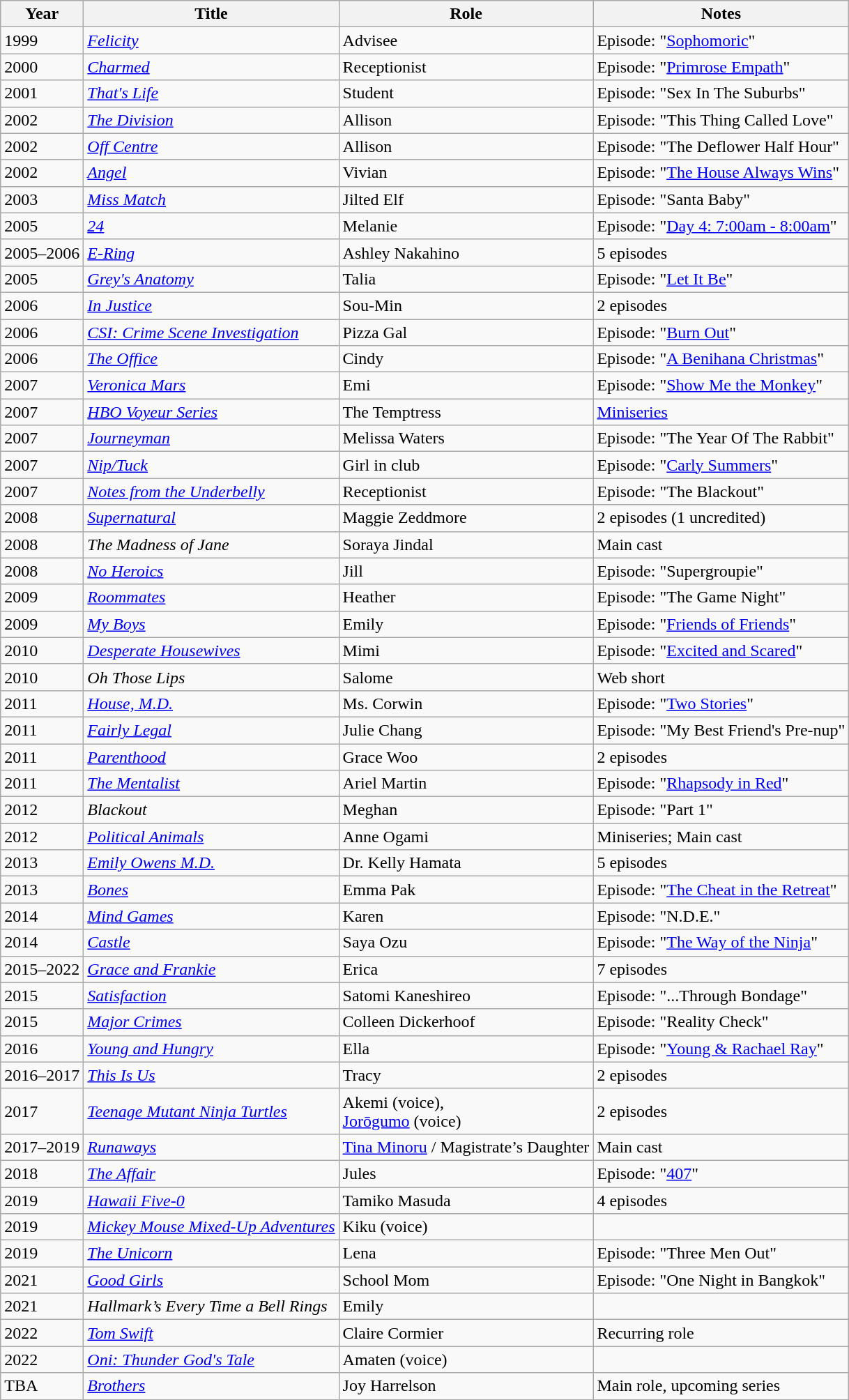<table class="wikitable">
<tr>
<th>Year</th>
<th>Title</th>
<th>Role</th>
<th>Notes</th>
</tr>
<tr>
<td>1999</td>
<td><em><a href='#'>Felicity</a></em></td>
<td>Advisee</td>
<td>Episode: "<a href='#'>Sophomoric</a>"</td>
</tr>
<tr>
<td>2000</td>
<td><em><a href='#'>Charmed</a></em></td>
<td>Receptionist</td>
<td>Episode: "<a href='#'>Primrose Empath</a>"</td>
</tr>
<tr>
<td>2001</td>
<td><em><a href='#'>That's Life</a></em></td>
<td>Student</td>
<td>Episode: "Sex In The Suburbs"</td>
</tr>
<tr>
<td>2002</td>
<td><em><a href='#'>The Division</a></em></td>
<td>Allison</td>
<td>Episode: "This Thing Called Love"</td>
</tr>
<tr>
<td>2002</td>
<td><em><a href='#'>Off Centre</a></em></td>
<td>Allison</td>
<td>Episode: "The Deflower Half Hour"</td>
</tr>
<tr>
<td>2002</td>
<td><em><a href='#'>Angel</a></em></td>
<td>Vivian</td>
<td>Episode: "<a href='#'>The House Always Wins</a>"</td>
</tr>
<tr>
<td>2003</td>
<td><em><a href='#'>Miss Match</a></em></td>
<td>Jilted Elf</td>
<td>Episode: "Santa Baby"</td>
</tr>
<tr>
<td>2005</td>
<td><em><a href='#'>24</a></em></td>
<td>Melanie</td>
<td>Episode: "<a href='#'>Day 4: 7:00am - 8:00am</a>"</td>
</tr>
<tr>
<td>2005–2006</td>
<td><em><a href='#'>E-Ring</a></em></td>
<td>Ashley Nakahino</td>
<td>5 episodes</td>
</tr>
<tr>
<td>2005</td>
<td><em><a href='#'>Grey's Anatomy</a></em></td>
<td>Talia</td>
<td>Episode: "<a href='#'>Let It Be</a>"</td>
</tr>
<tr>
<td>2006</td>
<td><em><a href='#'>In Justice</a></em></td>
<td>Sou-Min</td>
<td>2 episodes</td>
</tr>
<tr>
<td>2006</td>
<td><em><a href='#'>CSI: Crime Scene Investigation</a></em></td>
<td>Pizza Gal</td>
<td>Episode: "<a href='#'>Burn Out</a>"</td>
</tr>
<tr>
<td>2006</td>
<td><em><a href='#'>The Office</a></em></td>
<td>Cindy</td>
<td>Episode: "<a href='#'>A Benihana Christmas</a>"</td>
</tr>
<tr>
<td>2007</td>
<td><em><a href='#'>Veronica Mars</a></em></td>
<td>Emi</td>
<td>Episode: "<a href='#'>Show Me the Monkey</a>"</td>
</tr>
<tr>
<td>2007</td>
<td><em><a href='#'>HBO Voyeur Series</a></em></td>
<td>The Temptress</td>
<td><a href='#'>Miniseries</a></td>
</tr>
<tr>
<td>2007</td>
<td><em><a href='#'>Journeyman</a></em></td>
<td>Melissa Waters</td>
<td>Episode: "The Year Of The Rabbit"</td>
</tr>
<tr>
<td>2007</td>
<td><em><a href='#'>Nip/Tuck</a></em></td>
<td>Girl in club</td>
<td>Episode: "<a href='#'>Carly Summers</a>"</td>
</tr>
<tr>
<td>2007</td>
<td><em><a href='#'>Notes from the Underbelly</a></em></td>
<td>Receptionist</td>
<td>Episode: "The Blackout"</td>
</tr>
<tr>
<td>2008</td>
<td><em><a href='#'>Supernatural</a></em></td>
<td>Maggie Zeddmore</td>
<td>2 episodes (1 uncredited)</td>
</tr>
<tr>
<td>2008</td>
<td><em>The Madness of Jane</em></td>
<td>Soraya Jindal</td>
<td>Main cast</td>
</tr>
<tr>
<td>2008</td>
<td><em><a href='#'>No Heroics</a></em></td>
<td>Jill</td>
<td>Episode: "Supergroupie"</td>
</tr>
<tr>
<td>2009</td>
<td><em><a href='#'>Roommates</a></em></td>
<td>Heather</td>
<td>Episode: "The Game Night"</td>
</tr>
<tr>
<td>2009</td>
<td><em><a href='#'>My Boys</a></em></td>
<td>Emily</td>
<td>Episode: "<a href='#'>Friends of Friends</a>"</td>
</tr>
<tr>
<td>2010</td>
<td><em><a href='#'>Desperate Housewives</a></em></td>
<td>Mimi</td>
<td>Episode: "<a href='#'>Excited and Scared</a>"</td>
</tr>
<tr>
<td>2010</td>
<td><em>Oh Those Lips</em></td>
<td>Salome</td>
<td>Web short</td>
</tr>
<tr>
<td>2011</td>
<td><em><a href='#'>House, M.D.</a></em></td>
<td>Ms. Corwin</td>
<td>Episode: "<a href='#'>Two Stories</a>"</td>
</tr>
<tr>
<td>2011</td>
<td><em><a href='#'>Fairly Legal</a></em></td>
<td>Julie Chang</td>
<td>Episode: "My Best Friend's Pre-nup"</td>
</tr>
<tr>
<td>2011</td>
<td><em><a href='#'>Parenthood</a></em></td>
<td>Grace Woo</td>
<td>2 episodes</td>
</tr>
<tr>
<td>2011</td>
<td><em><a href='#'>The Mentalist</a></em></td>
<td>Ariel Martin</td>
<td>Episode: "<a href='#'>Rhapsody in Red</a>"</td>
</tr>
<tr>
<td>2012</td>
<td><em>Blackout</em></td>
<td>Meghan</td>
<td>Episode: "Part 1"</td>
</tr>
<tr>
<td>2012</td>
<td><em><a href='#'>Political Animals</a></em></td>
<td>Anne Ogami</td>
<td>Miniseries; Main cast</td>
</tr>
<tr>
<td>2013</td>
<td><em><a href='#'>Emily Owens M.D.</a></em></td>
<td>Dr. Kelly Hamata</td>
<td>5 episodes</td>
</tr>
<tr>
<td>2013</td>
<td><em><a href='#'>Bones</a></em></td>
<td>Emma Pak</td>
<td>Episode: "<a href='#'>The Cheat in the Retreat</a>"</td>
</tr>
<tr>
<td>2014</td>
<td><em><a href='#'>Mind Games</a></em></td>
<td>Karen</td>
<td>Episode: "N.D.E."</td>
</tr>
<tr>
<td>2014</td>
<td><em><a href='#'>Castle</a></em></td>
<td>Saya Ozu</td>
<td>Episode: "<a href='#'>The Way of the Ninja</a>"</td>
</tr>
<tr>
<td>2015–2022</td>
<td><em><a href='#'>Grace and Frankie</a></em></td>
<td>Erica</td>
<td>7 episodes</td>
</tr>
<tr>
<td>2015</td>
<td><em><a href='#'>Satisfaction</a></em></td>
<td>Satomi Kaneshireo</td>
<td>Episode: "...Through Bondage"</td>
</tr>
<tr>
<td>2015</td>
<td><em><a href='#'>Major Crimes</a></em></td>
<td>Colleen Dickerhoof</td>
<td>Episode: "Reality Check"</td>
</tr>
<tr>
<td>2016</td>
<td><em><a href='#'>Young and Hungry</a></em></td>
<td>Ella</td>
<td>Episode: "<a href='#'>Young & Rachael Ray</a>"</td>
</tr>
<tr>
<td>2016–2017</td>
<td><em><a href='#'>This Is Us</a></em></td>
<td>Tracy</td>
<td>2 episodes</td>
</tr>
<tr>
<td>2017</td>
<td><em><a href='#'>Teenage Mutant Ninja Turtles</a></em></td>
<td>Akemi (voice), <br> <a href='#'>Jorōgumo</a> (voice)</td>
<td>2 episodes</td>
</tr>
<tr>
<td>2017–2019</td>
<td><em><a href='#'>Runaways</a></em></td>
<td><a href='#'>Tina Minoru</a> / Magistrate’s Daughter</td>
<td>Main cast</td>
</tr>
<tr>
<td>2018</td>
<td><em><a href='#'>The Affair</a></em></td>
<td>Jules</td>
<td>Episode: "<a href='#'>407</a>"</td>
</tr>
<tr>
<td>2019</td>
<td><em><a href='#'>Hawaii Five-0</a></em></td>
<td>Tamiko Masuda</td>
<td>4 episodes</td>
</tr>
<tr>
<td>2019</td>
<td><em><a href='#'>Mickey Mouse Mixed-Up Adventures</a></em></td>
<td>Kiku (voice)</td>
<td></td>
</tr>
<tr>
<td>2019</td>
<td><em><a href='#'>The Unicorn</a></em></td>
<td>Lena</td>
<td>Episode: "Three Men Out"</td>
</tr>
<tr>
<td>2021</td>
<td><em><a href='#'>Good Girls</a></em></td>
<td>School Mom</td>
<td>Episode: "One Night in Bangkok"</td>
</tr>
<tr>
<td>2021</td>
<td><em>Hallmark’s Every Time a Bell Rings</em></td>
<td>Emily</td>
<td></td>
</tr>
<tr>
<td>2022</td>
<td><em><a href='#'>Tom Swift</a></em></td>
<td>Claire Cormier</td>
<td>Recurring role</td>
</tr>
<tr>
<td>2022</td>
<td><em><a href='#'>Oni: Thunder God's Tale</a></em></td>
<td>Amaten (voice)</td>
<td></td>
</tr>
<tr>
<td>TBA</td>
<td><em><a href='#'>Brothers</a></em></td>
<td>Joy Harrelson</td>
<td>Main role, upcoming series</td>
</tr>
</table>
